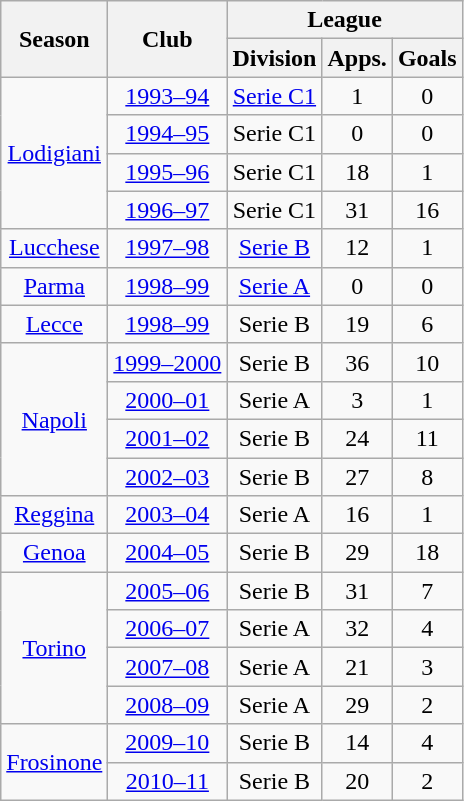<table class="wikitable" style="text-align:center">
<tr>
<th rowspan="2">Season</th>
<th rowspan="2">Club</th>
<th colspan="3">League</th>
</tr>
<tr>
<th>Division</th>
<th>Apps.</th>
<th>Goals</th>
</tr>
<tr>
<td rowspan="4"><a href='#'>Lodigiani</a></td>
<td><a href='#'>1993–94</a></td>
<td><a href='#'>Serie C1</a></td>
<td>1</td>
<td>0</td>
</tr>
<tr>
<td><a href='#'>1994–95</a></td>
<td>Serie C1</td>
<td>0</td>
<td>0</td>
</tr>
<tr>
<td><a href='#'>1995–96</a></td>
<td>Serie C1</td>
<td>18</td>
<td>1</td>
</tr>
<tr>
<td><a href='#'>1996–97</a></td>
<td>Serie C1</td>
<td>31</td>
<td>16</td>
</tr>
<tr>
<td><a href='#'>Lucchese</a></td>
<td><a href='#'>1997–98</a></td>
<td><a href='#'>Serie B</a></td>
<td>12</td>
<td>1</td>
</tr>
<tr>
<td><a href='#'>Parma</a></td>
<td><a href='#'>1998–99</a></td>
<td><a href='#'>Serie A</a></td>
<td>0</td>
<td>0</td>
</tr>
<tr>
<td><a href='#'>Lecce</a></td>
<td><a href='#'>1998–99</a></td>
<td>Serie B</td>
<td>19</td>
<td>6</td>
</tr>
<tr>
<td rowspan="4"><a href='#'>Napoli</a></td>
<td><a href='#'>1999–2000</a></td>
<td>Serie B</td>
<td>36</td>
<td>10</td>
</tr>
<tr>
<td><a href='#'>2000–01</a></td>
<td>Serie A</td>
<td>3</td>
<td>1</td>
</tr>
<tr>
<td><a href='#'>2001–02</a></td>
<td>Serie B</td>
<td>24</td>
<td>11</td>
</tr>
<tr>
<td><a href='#'>2002–03</a></td>
<td>Serie B</td>
<td>27</td>
<td>8</td>
</tr>
<tr>
<td><a href='#'>Reggina</a></td>
<td><a href='#'>2003–04</a></td>
<td>Serie A</td>
<td>16</td>
<td>1</td>
</tr>
<tr>
<td><a href='#'>Genoa</a></td>
<td><a href='#'>2004–05</a></td>
<td>Serie B</td>
<td>29</td>
<td>18</td>
</tr>
<tr>
<td rowspan="4"><a href='#'>Torino</a></td>
<td><a href='#'>2005–06</a></td>
<td>Serie B</td>
<td>31</td>
<td>7</td>
</tr>
<tr>
<td><a href='#'>2006–07</a></td>
<td>Serie A</td>
<td>32</td>
<td>4</td>
</tr>
<tr>
<td><a href='#'>2007–08</a></td>
<td>Serie A</td>
<td>21</td>
<td>3</td>
</tr>
<tr>
<td><a href='#'>2008–09</a></td>
<td>Serie A</td>
<td>29</td>
<td>2</td>
</tr>
<tr>
<td rowspan="2"><a href='#'>Frosinone</a></td>
<td><a href='#'>2009–10</a></td>
<td>Serie B</td>
<td>14</td>
<td>4</td>
</tr>
<tr>
<td><a href='#'>2010–11</a></td>
<td>Serie B</td>
<td>20</td>
<td>2</td>
</tr>
</table>
